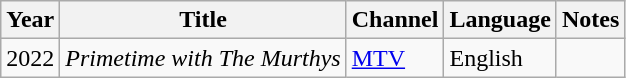<table class="wikitable sortable">
<tr>
<th>Year</th>
<th>Title</th>
<th>Channel</th>
<th>Language</th>
<th>Notes</th>
</tr>
<tr>
<td>2022</td>
<td><em>Primetime with The Murthys</em></td>
<td><a href='#'>MTV</a></td>
<td>English</td>
<td></td>
</tr>
</table>
